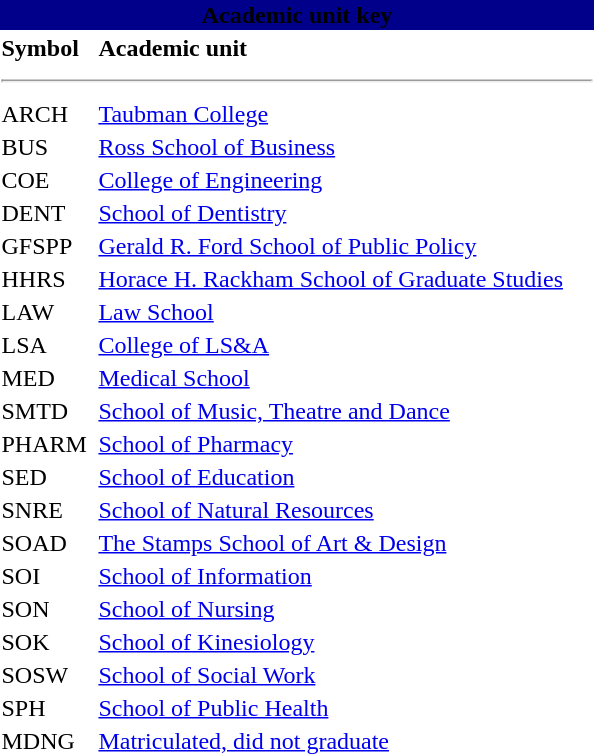<table class="toccolours" style="float: right; margin-left: 1em;" width="400px">
<tr>
<th colspan="2" style="text-align: center; background:darkblue"><span><strong>Academic unit key</strong></span></th>
</tr>
<tr>
<td><strong>Symbol</strong></td>
<td><strong>Academic unit</strong></td>
</tr>
<tr>
<td colspan="2"><hr></td>
</tr>
<tr>
<td>ARCH</td>
<td><a href='#'>Taubman College</a></td>
</tr>
<tr>
<td>BUS</td>
<td><a href='#'>Ross School of Business</a></td>
</tr>
<tr>
<td>COE</td>
<td><a href='#'>College of Engineering</a></td>
</tr>
<tr>
<td>DENT</td>
<td><a href='#'>School of Dentistry</a></td>
</tr>
<tr>
<td>GFSPP</td>
<td><a href='#'>Gerald R. Ford School of Public Policy</a></td>
</tr>
<tr>
<td>HHRS</td>
<td><a href='#'>Horace H. Rackham School of Graduate Studies</a></td>
</tr>
<tr>
<td>LAW</td>
<td><a href='#'>Law School</a></td>
</tr>
<tr>
<td>LSA</td>
<td><a href='#'>College of LS&A</a></td>
</tr>
<tr>
<td>MED</td>
<td><a href='#'>Medical School</a></td>
</tr>
<tr>
<td>SMTD</td>
<td><a href='#'>School of Music, Theatre and Dance</a></td>
</tr>
<tr>
<td>PHARM</td>
<td><a href='#'>School of Pharmacy</a></td>
</tr>
<tr>
<td>SED</td>
<td><a href='#'>School of Education</a></td>
</tr>
<tr>
<td>SNRE</td>
<td><a href='#'>School of Natural Resources</a></td>
</tr>
<tr>
<td>SOAD</td>
<td><a href='#'>The Stamps School of Art & Design</a></td>
</tr>
<tr>
<td>SOI</td>
<td><a href='#'>School of Information</a></td>
</tr>
<tr>
<td>SON</td>
<td><a href='#'>School of Nursing</a></td>
</tr>
<tr>
<td>SOK</td>
<td><a href='#'>School of Kinesiology</a></td>
</tr>
<tr>
<td>SOSW</td>
<td><a href='#'>School of Social Work</a></td>
</tr>
<tr>
<td>SPH</td>
<td><a href='#'>School of Public Health</a></td>
</tr>
<tr>
<td>MDNG</td>
<td><a href='#'>Matriculated, did not graduate</a></td>
</tr>
</table>
